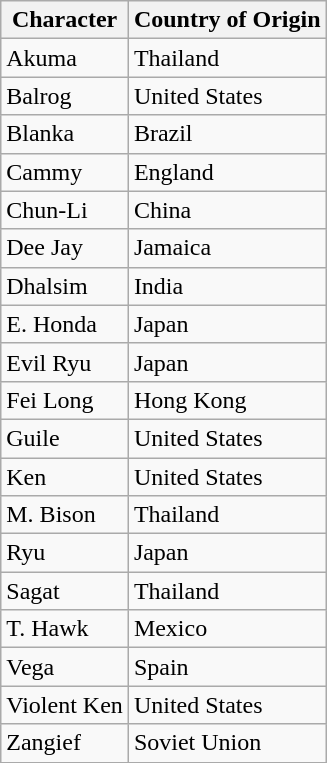<table class="wikitable mw-collapsible mw-collapsed">
<tr>
<th>Character</th>
<th>Country of Origin</th>
</tr>
<tr>
<td>Akuma</td>
<td>Thailand</td>
</tr>
<tr>
<td>Balrog</td>
<td>United States</td>
</tr>
<tr>
<td>Blanka</td>
<td>Brazil</td>
</tr>
<tr>
<td>Cammy</td>
<td>England</td>
</tr>
<tr>
<td>Chun-Li</td>
<td>China</td>
</tr>
<tr>
<td>Dee Jay</td>
<td>Jamaica</td>
</tr>
<tr>
<td>Dhalsim</td>
<td>India</td>
</tr>
<tr>
<td>E. Honda</td>
<td>Japan</td>
</tr>
<tr>
<td>Evil Ryu</td>
<td>Japan</td>
</tr>
<tr>
<td>Fei Long</td>
<td>Hong Kong</td>
</tr>
<tr>
<td>Guile</td>
<td>United States</td>
</tr>
<tr>
<td>Ken</td>
<td>United States</td>
</tr>
<tr>
<td>M. Bison</td>
<td>Thailand</td>
</tr>
<tr>
<td>Ryu</td>
<td>Japan</td>
</tr>
<tr>
<td>Sagat</td>
<td>Thailand</td>
</tr>
<tr>
<td>T. Hawk</td>
<td>Mexico</td>
</tr>
<tr>
<td>Vega</td>
<td>Spain</td>
</tr>
<tr>
<td>Violent Ken</td>
<td>United States</td>
</tr>
<tr>
<td>Zangief</td>
<td>Soviet Union</td>
</tr>
</table>
